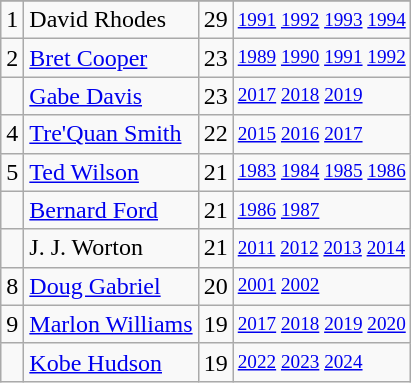<table class="wikitable">
<tr>
</tr>
<tr>
<td>1</td>
<td>David Rhodes</td>
<td>29</td>
<td style="font-size:80%;"><a href='#'>1991</a> <a href='#'>1992</a> <a href='#'>1993</a> <a href='#'>1994</a></td>
</tr>
<tr>
<td>2</td>
<td><a href='#'>Bret Cooper</a></td>
<td>23</td>
<td style="font-size:80%;"><a href='#'>1989</a> <a href='#'>1990</a> <a href='#'>1991</a> <a href='#'>1992</a></td>
</tr>
<tr>
<td></td>
<td><a href='#'>Gabe Davis</a></td>
<td>23</td>
<td style="font-size:80%;"><a href='#'>2017</a> <a href='#'>2018</a> <a href='#'>2019</a></td>
</tr>
<tr>
<td>4</td>
<td><a href='#'>Tre'Quan Smith</a></td>
<td>22</td>
<td style="font-size:80%;"><a href='#'>2015</a> <a href='#'>2016</a> <a href='#'>2017</a></td>
</tr>
<tr>
<td>5</td>
<td><a href='#'>Ted Wilson</a></td>
<td>21</td>
<td style="font-size:80%;"><a href='#'>1983</a> <a href='#'>1984</a> <a href='#'>1985</a> <a href='#'>1986</a></td>
</tr>
<tr>
<td></td>
<td><a href='#'>Bernard Ford</a></td>
<td>21</td>
<td style="font-size:80%;"><a href='#'>1986</a> <a href='#'>1987</a></td>
</tr>
<tr>
<td></td>
<td>J. J. Worton</td>
<td>21</td>
<td style="font-size:80%;"><a href='#'>2011</a> <a href='#'>2012</a> <a href='#'>2013</a> <a href='#'>2014</a></td>
</tr>
<tr>
<td>8</td>
<td><a href='#'>Doug Gabriel</a></td>
<td>20</td>
<td style="font-size:80%;"><a href='#'>2001</a> <a href='#'>2002</a></td>
</tr>
<tr>
<td>9</td>
<td><a href='#'>Marlon Williams</a></td>
<td>19</td>
<td style="font-size:80%;"><a href='#'>2017</a> <a href='#'>2018</a> <a href='#'>2019</a> <a href='#'>2020</a></td>
</tr>
<tr>
<td></td>
<td><a href='#'>Kobe Hudson</a></td>
<td>19</td>
<td style="font-size:80%;"><a href='#'>2022</a> <a href='#'>2023</a> <a href='#'>2024</a></td>
</tr>
</table>
